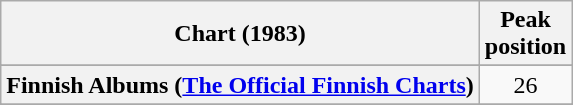<table class="wikitable sortable plainrowheaders" style="text-align:center">
<tr>
<th scope="col">Chart (1983)</th>
<th scope="col">Peak<br> position</th>
</tr>
<tr>
</tr>
<tr>
<th scope="row">Finnish Albums (<a href='#'>The Official Finnish Charts</a>)</th>
<td align="center">26</td>
</tr>
<tr>
</tr>
<tr>
</tr>
<tr>
</tr>
<tr>
</tr>
<tr>
</tr>
</table>
